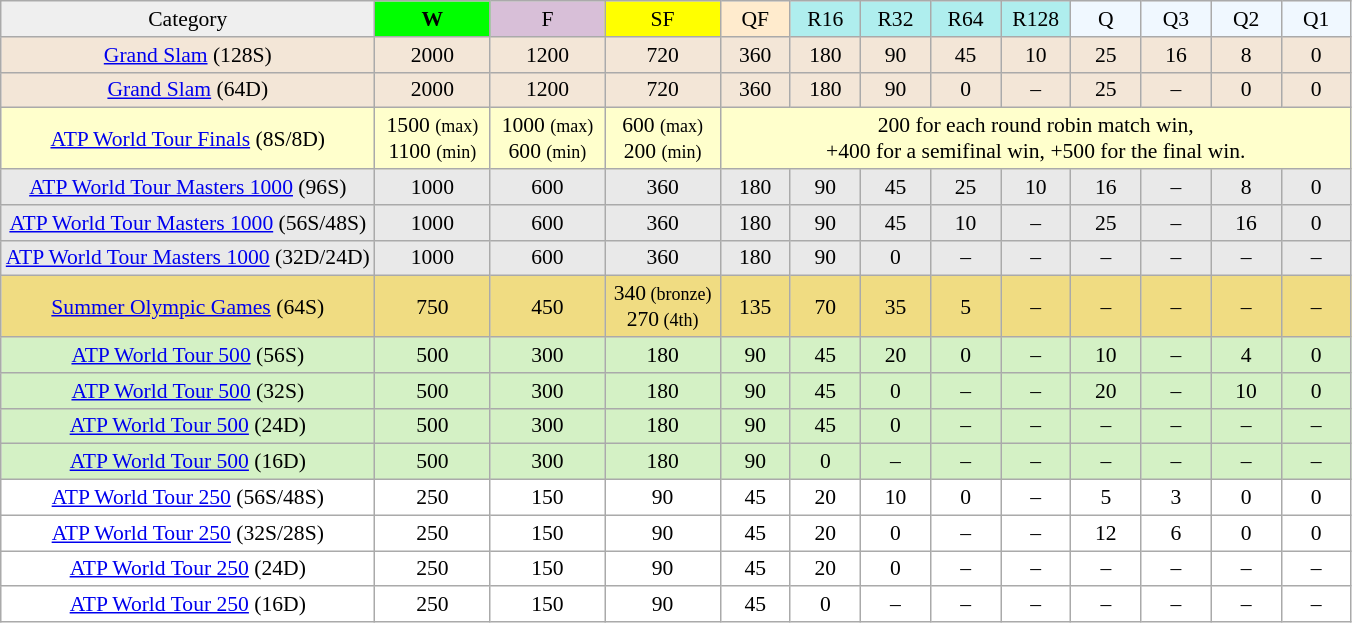<table class=wikitable style=text-align:center;font-size:90%>
<tr>
<td bgcolor=#efefef>Category</td>
<td width=70 bgcolor=lime><strong>W</strong></td>
<td width=70 bgcolor=#D8BFD8>F</td>
<td width=70 bgcolor=#FFFF00>SF</td>
<td width=40 bgcolor=#ffebcd>QF</td>
<td width=40 bgcolor=#afeeee>R16</td>
<td width=40 bgcolor=#afeeee>R32</td>
<td width=40 bgcolor=#afeeee>R64</td>
<td width=40 bgcolor=#afeeee>R128</td>
<td width=40 bgcolor=#F0F8FF>Q</td>
<td width=40 bgcolor=#F0F8FF>Q3</td>
<td width=40 bgcolor=#F0F8FF>Q2</td>
<td width=40 bgcolor=#F0F8FF>Q1</td>
</tr>
<tr bgcolor=#F3E6D7>
<td><a href='#'>Grand Slam</a> (128S)</td>
<td>2000</td>
<td>1200</td>
<td>720</td>
<td>360</td>
<td>180</td>
<td>90</td>
<td>45</td>
<td>10</td>
<td>25</td>
<td>16</td>
<td>8</td>
<td>0</td>
</tr>
<tr bgcolor=#F3E6D7>
<td><a href='#'>Grand Slam</a> (64D)</td>
<td>2000</td>
<td>1200</td>
<td>720</td>
<td>360</td>
<td>180</td>
<td>90</td>
<td>0</td>
<td>–</td>
<td>25</td>
<td>–</td>
<td>0</td>
<td>0</td>
</tr>
<tr bgcolor=#FFFFCC>
<td><a href='#'>ATP World Tour Finals</a> (8S/8D)</td>
<td>1500 <small>(max)</small> 1100 <small>(min)</small></td>
<td>1000 <small>(max)</small> 600 <small>(min)</small></td>
<td>600 <small>(max)</small> 200 <small>(min)</small></td>
<td colspan="9">200 for each round robin match win,<br> +400 for a semifinal win, +500 for the final win.</td>
</tr>
<tr bgcolor=#E9E9E9>
<td><a href='#'>ATP World Tour Masters 1000</a> (96S)</td>
<td>1000</td>
<td>600</td>
<td>360</td>
<td>180</td>
<td>90</td>
<td>45</td>
<td>25</td>
<td>10</td>
<td>16</td>
<td>–</td>
<td>8</td>
<td>0</td>
</tr>
<tr bgcolor=#E9E9E9>
<td><a href='#'>ATP World Tour Masters 1000</a> (56S/48S)</td>
<td>1000</td>
<td>600</td>
<td>360</td>
<td>180</td>
<td>90</td>
<td>45</td>
<td>10</td>
<td>–</td>
<td>25</td>
<td>–</td>
<td>16</td>
<td>0</td>
</tr>
<tr bgcolor=#E9E9E9>
<td><a href='#'>ATP World Tour Masters 1000</a> (32D/24D)</td>
<td>1000</td>
<td>600</td>
<td>360</td>
<td>180</td>
<td>90</td>
<td>0</td>
<td>–</td>
<td>–</td>
<td>–</td>
<td>–</td>
<td>–</td>
<td>–</td>
</tr>
<tr bgcolor=#F0DC82>
<td><a href='#'>Summer Olympic Games</a> (64S)</td>
<td>750</td>
<td>450</td>
<td>340<small> (bronze)</small> 270<small> (4th)</small></td>
<td>135</td>
<td>70</td>
<td>35</td>
<td>5</td>
<td>–</td>
<td>–</td>
<td>–</td>
<td>–</td>
<td>–</td>
</tr>
<tr bgcolor=#D4F1C5>
<td><a href='#'>ATP World Tour 500</a> (56S)</td>
<td>500</td>
<td>300</td>
<td>180</td>
<td>90</td>
<td>45</td>
<td>20</td>
<td>0</td>
<td>–</td>
<td>10</td>
<td>–</td>
<td>4</td>
<td>0</td>
</tr>
<tr bgcolor=#D4F1C5>
<td><a href='#'>ATP World Tour 500</a> (32S)</td>
<td>500</td>
<td>300</td>
<td>180</td>
<td>90</td>
<td>45</td>
<td>0</td>
<td>–</td>
<td>–</td>
<td>20</td>
<td>–</td>
<td>10</td>
<td>0</td>
</tr>
<tr bgcolor=#D4F1C5>
<td><a href='#'>ATP World Tour 500</a> (24D)</td>
<td>500</td>
<td>300</td>
<td>180</td>
<td>90</td>
<td>45</td>
<td>0</td>
<td>–</td>
<td>–</td>
<td>–</td>
<td>–</td>
<td>–</td>
<td>–</td>
</tr>
<tr bgcolor=#D4F1C5>
<td><a href='#'>ATP World Tour 500</a> (16D)</td>
<td>500</td>
<td>300</td>
<td>180</td>
<td>90</td>
<td>0</td>
<td>–</td>
<td>–</td>
<td>–</td>
<td>–</td>
<td>–</td>
<td>–</td>
<td>–</td>
</tr>
<tr bgcolor=#ffffff>
<td><a href='#'>ATP World Tour 250</a> (56S/48S)</td>
<td>250</td>
<td>150</td>
<td>90</td>
<td>45</td>
<td>20</td>
<td>10</td>
<td>0</td>
<td>–</td>
<td>5</td>
<td>3</td>
<td>0</td>
<td>0</td>
</tr>
<tr bgcolor=#ffffff>
<td><a href='#'>ATP World Tour 250</a> (32S/28S)</td>
<td>250</td>
<td>150</td>
<td>90</td>
<td>45</td>
<td>20</td>
<td>0</td>
<td>–</td>
<td>–</td>
<td>12</td>
<td>6</td>
<td>0</td>
<td>0</td>
</tr>
<tr bgcolor=#ffffff>
<td><a href='#'>ATP World Tour 250</a> (24D)</td>
<td>250</td>
<td>150</td>
<td>90</td>
<td>45</td>
<td>20</td>
<td>0</td>
<td>–</td>
<td>–</td>
<td>–</td>
<td>–</td>
<td>–</td>
<td>–</td>
</tr>
<tr bgcolor=#ffffff>
<td><a href='#'>ATP World Tour 250</a> (16D)</td>
<td>250</td>
<td>150</td>
<td>90</td>
<td>45</td>
<td>0</td>
<td>–</td>
<td>–</td>
<td>–</td>
<td>–</td>
<td>–</td>
<td>–</td>
<td>–</td>
</tr>
</table>
